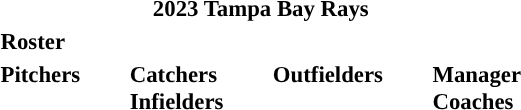<table class="toccolours" style="font-size: 95%;">
<tr>
<th colspan="10">2023 Tampa Bay Rays</th>
</tr>
<tr>
<td colspan="10"><strong>Roster</strong></td>
</tr>
<tr>
<td valign="top"><strong>Pitchers</strong><br>



































</td>
<td style="width:25px;"></td>
<td valign="top"><strong>Catchers</strong><br>


<strong>Infielders</strong>










</td>
<td style="width:25px;"></td>
<td valign="top"><strong>Outfielders</strong><br>





</td>
<td style="width:25px;"></td>
<td valign="top"><strong>Manager</strong><br>
<strong>Coaches</strong>
 
 
 
 
 
 
 
 
 
 
 
 </td>
</tr>
</table>
